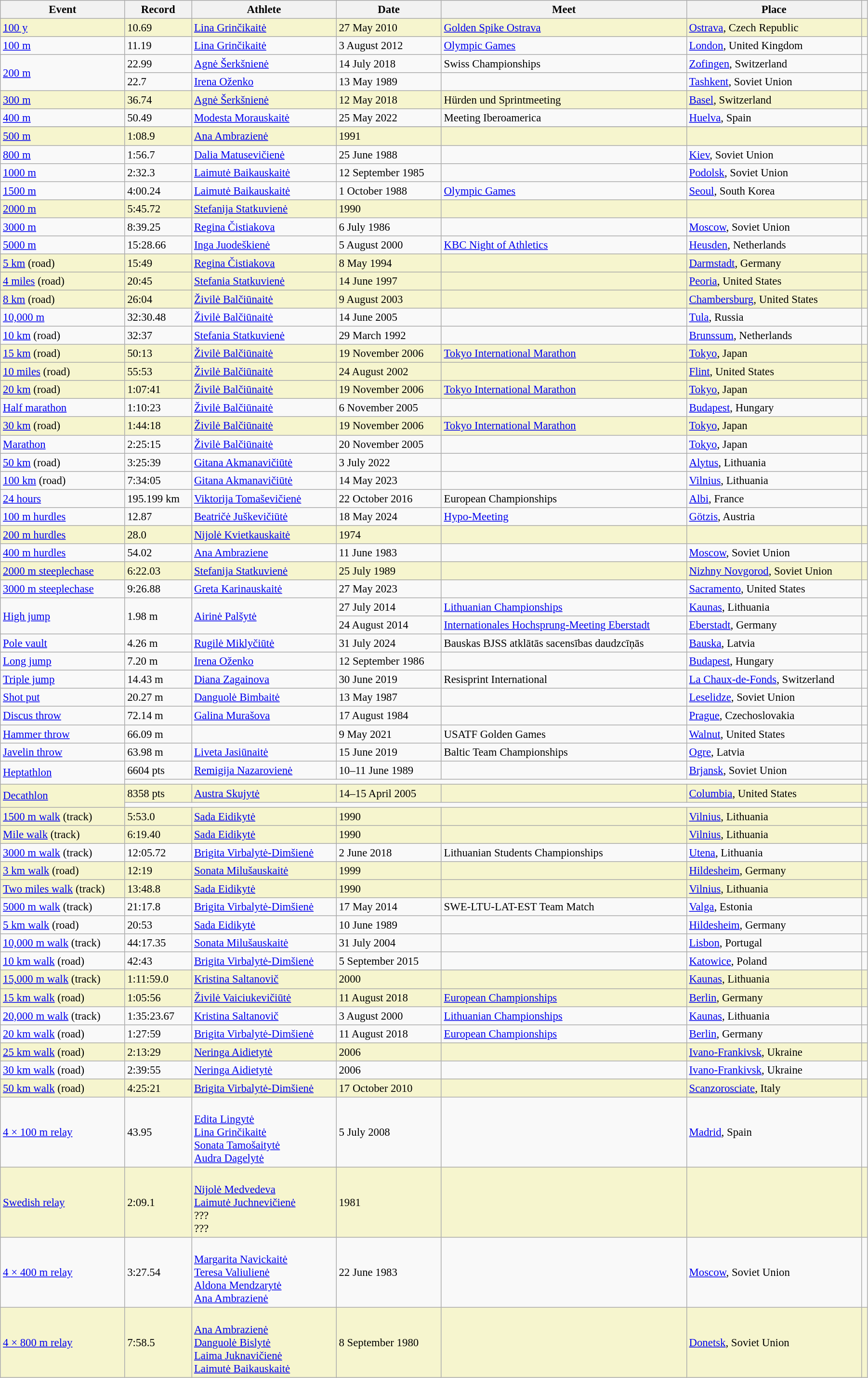<table class="wikitable" style="font-size:95%; width: 95%;">
<tr>
<th>Event</th>
<th>Record</th>
<th>Athlete</th>
<th>Date</th>
<th>Meet</th>
<th>Place</th>
<th></th>
</tr>
<tr style="background:#f6F5CE;">
<td><a href='#'>100 y</a></td>
<td>10.69 </td>
<td><a href='#'>Lina Grinčikaitė</a></td>
<td>27 May 2010</td>
<td><a href='#'>Golden Spike Ostrava</a></td>
<td><a href='#'>Ostrava</a>, Czech Republic</td>
<td></td>
</tr>
<tr>
<td><a href='#'>100 m</a></td>
<td>11.19 </td>
<td><a href='#'>Lina Grinčikaitė</a></td>
<td>3 August 2012</td>
<td><a href='#'>Olympic Games</a></td>
<td><a href='#'>London</a>, United Kingdom</td>
<td></td>
</tr>
<tr>
<td rowspan=2><a href='#'>200 m</a></td>
<td>22.99 </td>
<td><a href='#'>Agnė Šerkšnienė</a></td>
<td>14 July 2018</td>
<td>Swiss Championships</td>
<td><a href='#'>Zofingen</a>, Switzerland</td>
<td></td>
</tr>
<tr>
<td>22.7 </td>
<td><a href='#'>Irena Oženko</a></td>
<td>13 May 1989</td>
<td></td>
<td><a href='#'>Tashkent</a>, Soviet Union</td>
<td></td>
</tr>
<tr style="background:#f6F5CE;">
<td><a href='#'>300 m</a></td>
<td>36.74</td>
<td><a href='#'>Agnė Šerkšnienė</a></td>
<td>12 May 2018</td>
<td>Hürden und Sprintmeeting</td>
<td><a href='#'>Basel</a>, Switzerland</td>
<td></td>
</tr>
<tr>
<td><a href='#'>400 m</a></td>
<td>50.49</td>
<td><a href='#'>Modesta Morauskaitė</a></td>
<td>25 May 2022</td>
<td>Meeting Iberoamerica</td>
<td><a href='#'>Huelva</a>, Spain</td>
<td></td>
</tr>
<tr>
</tr>
<tr style="background:#f6F5CE;">
<td><a href='#'>500 m</a></td>
<td>1:08.9</td>
<td><a href='#'>Ana Ambrazienė</a></td>
<td>1991</td>
<td></td>
<td></td>
<td></td>
</tr>
<tr>
<td><a href='#'>800 m</a></td>
<td>1:56.7</td>
<td><a href='#'>Dalia Matusevičienė</a></td>
<td>25 June 1988</td>
<td></td>
<td><a href='#'>Kiev</a>, Soviet Union</td>
<td></td>
</tr>
<tr>
<td><a href='#'>1000 m</a></td>
<td>2:32.3</td>
<td><a href='#'>Laimutė Baikauskaitė</a></td>
<td>12 September 1985</td>
<td></td>
<td><a href='#'>Podolsk</a>, Soviet Union</td>
<td></td>
</tr>
<tr>
<td><a href='#'>1500 m</a></td>
<td>4:00.24</td>
<td><a href='#'>Laimutė Baikauskaitė</a></td>
<td>1 October 1988</td>
<td><a href='#'>Olympic Games</a></td>
<td><a href='#'>Seoul</a>, South Korea</td>
<td></td>
</tr>
<tr style="background:#f6F5CE;">
<td><a href='#'>2000 m</a></td>
<td>5:45.72</td>
<td><a href='#'>Stefanija Statkuvienė</a></td>
<td>1990</td>
<td></td>
<td></td>
<td></td>
</tr>
<tr>
<td><a href='#'>3000 m</a></td>
<td>8:39.25</td>
<td><a href='#'>Regina Čistiakova</a></td>
<td>6 July 1986</td>
<td></td>
<td><a href='#'>Moscow</a>, Soviet Union</td>
<td></td>
</tr>
<tr>
<td><a href='#'>5000 m</a></td>
<td>15:28.66</td>
<td><a href='#'>Inga Juodeškienė</a></td>
<td>5 August 2000</td>
<td><a href='#'>KBC Night of Athletics</a></td>
<td><a href='#'>Heusden</a>, Netherlands</td>
<td></td>
</tr>
<tr style="background:#f6F5CE;">
<td><a href='#'>5 km</a> (road)</td>
<td>15:49</td>
<td><a href='#'>Regina Čistiakova</a></td>
<td>8 May 1994</td>
<td></td>
<td><a href='#'>Darmstadt</a>, Germany</td>
<td></td>
</tr>
<tr style="background:#f6F5CE;">
<td><a href='#'>4 miles</a> (road)</td>
<td>20:45</td>
<td><a href='#'>Stefania Statkuvienė</a></td>
<td>14 June 1997</td>
<td></td>
<td><a href='#'>Peoria</a>, United States</td>
<td></td>
</tr>
<tr style="background:#f6F5CE;">
<td><a href='#'>8 km</a> (road)</td>
<td>26:04</td>
<td><a href='#'>Živilė Balčiūnaitė</a></td>
<td>9 August 2003</td>
<td></td>
<td><a href='#'>Chambersburg</a>, United States</td>
<td></td>
</tr>
<tr>
<td><a href='#'>10,000 m</a></td>
<td>32:30.48</td>
<td><a href='#'>Živilė Balčiūnaitė</a></td>
<td>14 June 2005</td>
<td></td>
<td><a href='#'>Tula</a>, Russia</td>
<td></td>
</tr>
<tr>
<td><a href='#'>10 km</a> (road)</td>
<td>32:37</td>
<td><a href='#'>Stefania Statkuvienė</a></td>
<td>29 March 1992</td>
<td></td>
<td><a href='#'>Brunssum</a>, Netherlands</td>
<td></td>
</tr>
<tr style="background:#f6F5CE;">
<td><a href='#'>15 km</a> (road)</td>
<td>50:13</td>
<td><a href='#'>Živilė Balčiūnaitė</a></td>
<td>19 November 2006</td>
<td><a href='#'>Tokyo International Marathon</a></td>
<td><a href='#'>Tokyo</a>, Japan</td>
<td></td>
</tr>
<tr style="background:#f6F5CE;">
<td><a href='#'>10 miles</a> (road)</td>
<td>55:53</td>
<td><a href='#'>Živilė Balčiūnaitė</a></td>
<td>24 August 2002</td>
<td></td>
<td><a href='#'>Flint</a>, United States</td>
<td></td>
</tr>
<tr style="background:#f6F5CE;">
<td><a href='#'>20 km</a> (road)</td>
<td>1:07:41</td>
<td><a href='#'>Živilė Balčiūnaitė</a></td>
<td>19 November 2006</td>
<td><a href='#'>Tokyo International Marathon</a></td>
<td><a href='#'>Tokyo</a>, Japan</td>
<td></td>
</tr>
<tr>
<td><a href='#'>Half marathon</a></td>
<td>1:10:23</td>
<td><a href='#'>Živilė Balčiūnaitė</a></td>
<td>6 November 2005</td>
<td></td>
<td><a href='#'>Budapest</a>, Hungary</td>
<td></td>
</tr>
<tr style="background:#f6F5CE;">
<td><a href='#'>30 km</a> (road)</td>
<td>1:44:18</td>
<td><a href='#'>Živilė Balčiūnaitė</a></td>
<td>19 November 2006</td>
<td><a href='#'>Tokyo International Marathon</a></td>
<td><a href='#'>Tokyo</a>, Japan</td>
<td></td>
</tr>
<tr>
<td><a href='#'>Marathon</a></td>
<td>2:25:15</td>
<td><a href='#'>Živilė Balčiūnaitė</a></td>
<td>20 November 2005</td>
<td></td>
<td><a href='#'>Tokyo</a>, Japan</td>
<td></td>
</tr>
<tr>
<td><a href='#'>50 km</a> (road)</td>
<td>3:25:39</td>
<td><a href='#'>Gitana Akmanavičiūtė</a></td>
<td>3 July 2022</td>
<td></td>
<td><a href='#'>Alytus</a>, Lithuania</td>
<td></td>
</tr>
<tr>
<td><a href='#'>100 km</a> (road)</td>
<td>7:34:05</td>
<td><a href='#'>Gitana Akmanavičiūtė</a></td>
<td>14 May 2023</td>
<td></td>
<td><a href='#'>Vilnius</a>, Lithuania</td>
<td></td>
</tr>
<tr>
<td><a href='#'>24 hours</a></td>
<td>195.199 km</td>
<td><a href='#'>Viktorija Tomaševičienė</a></td>
<td>22 October 2016</td>
<td>European Championships</td>
<td><a href='#'>Albi</a>, France</td>
<td></td>
</tr>
<tr>
<td><a href='#'>100 m hurdles</a></td>
<td>12.87 </td>
<td><a href='#'>Beatričė Juškevičiūtė</a></td>
<td>18 May 2024</td>
<td><a href='#'>Hypo-Meeting</a></td>
<td><a href='#'>Götzis</a>, Austria</td>
<td></td>
</tr>
<tr style="background:#f6F5CE;">
<td><a href='#'>200 m hurdles</a></td>
<td>28.0</td>
<td><a href='#'>Nijolė Kvietkauskaitė</a></td>
<td>1974</td>
<td></td>
<td></td>
<td></td>
</tr>
<tr>
<td><a href='#'>400 m hurdles</a></td>
<td>54.02</td>
<td><a href='#'>Ana Ambraziene</a></td>
<td>11 June 1983</td>
<td></td>
<td><a href='#'>Moscow</a>, Soviet Union</td>
<td></td>
</tr>
<tr style="background:#f6F5CE;">
<td><a href='#'>2000 m steeplechase</a></td>
<td>6:22.03</td>
<td><a href='#'>Stefanija Statkuvienė</a></td>
<td>25 July 1989</td>
<td></td>
<td><a href='#'>Nizhny Novgorod</a>, Soviet Union</td>
<td></td>
</tr>
<tr>
<td><a href='#'>3000 m steeplechase</a></td>
<td>9:26.88</td>
<td><a href='#'>Greta Karinauskaitė</a></td>
<td>27 May 2023</td>
<td></td>
<td><a href='#'>Sacramento</a>, United States</td>
<td></td>
</tr>
<tr>
<td rowspan=2><a href='#'>High jump</a></td>
<td rowspan=2>1.98 m</td>
<td rowspan=2><a href='#'>Airinė Palšytė</a></td>
<td>27 July 2014</td>
<td><a href='#'>Lithuanian Championships</a></td>
<td><a href='#'>Kaunas</a>, Lithuania</td>
<td></td>
</tr>
<tr>
<td>24 August 2014</td>
<td><a href='#'>Internationales Hochsprung-Meeting Eberstadt</a></td>
<td><a href='#'>Eberstadt</a>, Germany</td>
<td></td>
</tr>
<tr>
<td><a href='#'>Pole vault</a></td>
<td>4.26 m</td>
<td><a href='#'>Rugilė Miklyčiūtė</a></td>
<td>31 July 2024</td>
<td>Bauskas BJSS atklātās sacensības daudzcīņās</td>
<td><a href='#'>Bauska</a>, Latvia</td>
<td></td>
</tr>
<tr>
<td><a href='#'>Long jump</a></td>
<td>7.20 m </td>
<td><a href='#'>Irena Oženko</a></td>
<td>12 September 1986</td>
<td></td>
<td><a href='#'>Budapest</a>, Hungary</td>
<td></td>
</tr>
<tr>
<td><a href='#'>Triple jump</a></td>
<td>14.43 m </td>
<td><a href='#'>Diana Zagainova</a></td>
<td>30 June 2019</td>
<td>Resisprint International</td>
<td><a href='#'>La Chaux-de-Fonds</a>, Switzerland</td>
<td></td>
</tr>
<tr>
<td><a href='#'>Shot put</a></td>
<td>20.27 m</td>
<td><a href='#'>Danguolė Bimbaitė</a></td>
<td>13 May 1987</td>
<td></td>
<td><a href='#'>Leselidze</a>, Soviet Union</td>
<td></td>
</tr>
<tr>
<td><a href='#'>Discus throw</a></td>
<td>72.14 m</td>
<td><a href='#'>Galina Murašova</a></td>
<td>17 August 1984</td>
<td></td>
<td><a href='#'>Prague</a>, Czechoslovakia</td>
<td></td>
</tr>
<tr>
<td><a href='#'>Hammer throw</a></td>
<td>66.09 m</td>
<td></td>
<td>9 May 2021</td>
<td>USATF Golden Games</td>
<td><a href='#'>Walnut</a>, United States</td>
<td></td>
</tr>
<tr>
<td><a href='#'>Javelin throw</a></td>
<td>63.98 m</td>
<td><a href='#'>Liveta Jasiūnaitė</a></td>
<td>15 June 2019</td>
<td>Baltic Team Championships</td>
<td><a href='#'>Ogre</a>, Latvia</td>
<td></td>
</tr>
<tr>
<td rowspan=2><a href='#'>Heptathlon</a></td>
<td>6604 pts</td>
<td><a href='#'>Remigija Nazarovienė</a></td>
<td>10–11 June 1989</td>
<td></td>
<td><a href='#'>Brjansk</a>, Soviet Union</td>
<td></td>
</tr>
<tr>
<td colspan=5></td>
<td></td>
</tr>
<tr style="background:#f6F5CE;">
<td rowspan=2><a href='#'>Decathlon</a></td>
<td>8358 pts </td>
<td><a href='#'>Austra Skujytė</a></td>
<td>14–15 April 2005</td>
<td></td>
<td><a href='#'>Columbia</a>, United States</td>
<td></td>
</tr>
<tr>
<td colspan=5></td>
<td></td>
</tr>
<tr style="background:#f6F5CE;">
<td><a href='#'>1500 m walk</a> (track)</td>
<td>5:53.0</td>
<td><a href='#'>Sada Eidikytė</a></td>
<td>1990</td>
<td></td>
<td><a href='#'>Vilnius</a>, Lithuania</td>
<td></td>
</tr>
<tr style="background:#f6F5CE;">
<td><a href='#'>Mile walk</a> (track)</td>
<td>6:19.40</td>
<td><a href='#'>Sada Eidikytė</a></td>
<td>1990</td>
<td></td>
<td><a href='#'>Vilnius</a>, Lithuania</td>
<td></td>
</tr>
<tr>
<td><a href='#'>3000 m walk</a> (track)</td>
<td>12:05.72</td>
<td><a href='#'>Brigita Virbalytė-Dimšienė</a></td>
<td>2 June 2018</td>
<td>Lithuanian Students Championships</td>
<td><a href='#'>Utena</a>, Lithuania</td>
<td></td>
</tr>
<tr style="background:#f6F5CE;">
<td><a href='#'>3 km walk</a> (road)</td>
<td>12:19</td>
<td><a href='#'>Sonata Milušauskaitė</a></td>
<td>1999</td>
<td></td>
<td><a href='#'>Hildesheim</a>, Germany</td>
<td></td>
</tr>
<tr style="background:#f6F5CE;">
<td><a href='#'>Two miles walk</a> (track)</td>
<td>13:48.8</td>
<td><a href='#'>Sada Eidikytė</a></td>
<td>1990</td>
<td></td>
<td><a href='#'>Vilnius</a>, Lithuania</td>
<td></td>
</tr>
<tr>
<td><a href='#'>5000 m walk</a> (track)</td>
<td>21:17.8</td>
<td><a href='#'>Brigita Virbalytė-Dimšienė</a></td>
<td>17 May 2014</td>
<td>SWE-LTU-LAT-EST Team Match</td>
<td><a href='#'>Valga</a>, Estonia</td>
<td></td>
</tr>
<tr>
<td><a href='#'>5 km walk</a> (road)</td>
<td>20:53</td>
<td><a href='#'>Sada Eidikytė</a></td>
<td>10 June 1989</td>
<td></td>
<td><a href='#'>Hildesheim</a>, Germany</td>
<td></td>
</tr>
<tr>
<td><a href='#'>10,000 m walk</a> (track)</td>
<td>44:17.35</td>
<td><a href='#'>Sonata Milušauskaitė</a></td>
<td>31 July 2004</td>
<td></td>
<td><a href='#'>Lisbon</a>, Portugal</td>
<td></td>
</tr>
<tr>
<td><a href='#'>10 km walk</a> (road)</td>
<td>42:43</td>
<td><a href='#'>Brigita Virbalytė-Dimšienė</a></td>
<td>5 September 2015</td>
<td></td>
<td><a href='#'>Katowice</a>, Poland</td>
<td></td>
</tr>
<tr style="background:#f6F5CE;">
<td><a href='#'>15,000 m walk</a> (track)</td>
<td>1:11:59.0</td>
<td><a href='#'>Kristina Saltanovič</a></td>
<td>2000</td>
<td></td>
<td><a href='#'>Kaunas</a>, Lithuania</td>
<td></td>
</tr>
<tr style="background:#f6F5CE;">
<td><a href='#'>15 km walk</a> (road)</td>
<td>1:05:56</td>
<td><a href='#'>Živilė Vaiciukevičiūtė</a></td>
<td>11 August 2018</td>
<td><a href='#'>European Championships</a></td>
<td><a href='#'>Berlin</a>, Germany</td>
<td></td>
</tr>
<tr>
<td><a href='#'>20,000 m walk</a> (track)</td>
<td>1:35:23.67</td>
<td><a href='#'>Kristina Saltanovič</a></td>
<td>3 August 2000</td>
<td><a href='#'>Lithuanian Championships</a></td>
<td><a href='#'>Kaunas</a>, Lithuania</td>
<td></td>
</tr>
<tr>
<td><a href='#'>20 km walk</a> (road)</td>
<td>1:27:59</td>
<td><a href='#'>Brigita Virbalytė-Dimšienė</a></td>
<td>11 August 2018</td>
<td><a href='#'>European Championships</a></td>
<td><a href='#'>Berlin</a>, Germany</td>
<td></td>
</tr>
<tr style="background:#f6F5CE;">
<td><a href='#'>25 km walk</a> (road)</td>
<td>2:13:29</td>
<td><a href='#'>Neringa Aidietytė</a></td>
<td>2006</td>
<td></td>
<td><a href='#'>Ivano-Frankivsk</a>, Ukraine</td>
<td></td>
</tr>
<tr>
<td><a href='#'>30 km walk</a> (road)</td>
<td>2:39:55</td>
<td><a href='#'>Neringa Aidietytė</a></td>
<td>2006</td>
<td></td>
<td><a href='#'>Ivano-Frankivsk</a>, Ukraine</td>
<td></td>
</tr>
<tr style="background:#f6F5CE;">
<td><a href='#'>50 km walk</a> (road)</td>
<td>4:25:21</td>
<td><a href='#'>Brigita Virbalytė-Dimšienė</a></td>
<td>17 October 2010</td>
<td></td>
<td><a href='#'>Scanzorosciate</a>, Italy</td>
<td></td>
</tr>
<tr>
<td><a href='#'>4 × 100 m relay</a></td>
<td>43.95</td>
<td><br><a href='#'>Edita Lingytė</a><br><a href='#'>Lina Grinčikaitė</a><br><a href='#'>Sonata Tamošaitytė</a><br><a href='#'>Audra Dagelytė</a></td>
<td>5 July 2008</td>
<td></td>
<td><a href='#'>Madrid</a>, Spain</td>
<td></td>
</tr>
<tr style="background:#f6F5CE;">
<td><a href='#'>Swedish relay</a></td>
<td>2:09.1</td>
<td><br><a href='#'>Nijolė Medvedeva</a><br><a href='#'>Laimutė Juchnevičienė</a><br>???<br>???</td>
<td>1981</td>
<td></td>
<td></td>
<td></td>
</tr>
<tr>
<td><a href='#'>4 × 400 m relay</a></td>
<td>3:27.54</td>
<td> <br><a href='#'>Margarita Navickaitė</a><br><a href='#'>Teresa Valiulienė</a><br><a href='#'>Aldona Mendzarytė</a><br><a href='#'>Ana Ambrazienė</a></td>
<td>22 June 1983</td>
<td></td>
<td><a href='#'>Moscow</a>, Soviet Union</td>
<td></td>
</tr>
<tr style="background:#f6F5CE;">
<td><a href='#'>4 × 800 m relay</a></td>
<td>7:58.5</td>
<td> <br><a href='#'>Ana Ambrazienė</a><br> <a href='#'>Danguolė Bislytė</a> <br> <a href='#'>Laima Juknavičienė</a> <br> <a href='#'>Laimutė Baikauskaitė</a></td>
<td>8 September 1980</td>
<td></td>
<td><a href='#'>Donetsk</a>, Soviet Union</td>
<td></td>
</tr>
</table>
